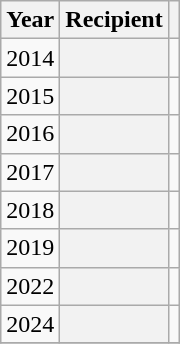<table class="wikitable plainrowheaders sortable" style="text-align:center">
<tr>
<th scope=col>Year</th>
<th scope=col>Recipient</th>
<th scope=col class=unsortable></th>
</tr>
<tr>
<td>2014</td>
<th scope=row style="text-align:center;"></th>
<td></td>
</tr>
<tr>
<td>2015</td>
<th scope=row style="text-align:center;"></th>
<td></td>
</tr>
<tr>
<td>2016</td>
<th scope=row style="text-align:center;"></th>
<td></td>
</tr>
<tr>
<td>2017</td>
<th scope=row style="text-align:center;"></th>
<td></td>
</tr>
<tr>
<td>2018</td>
<th scope=row style="text-align:center;"></th>
<td></td>
</tr>
<tr>
<td>2019</td>
<th scope=row style="text-align:center;"></th>
<td></td>
</tr>
<tr>
<td>2022</td>
<th scope=row style="text-align:center;"></th>
<td></td>
</tr>
<tr>
<td>2024</td>
<th scope=row style="text-align:center;"></th>
<td></td>
</tr>
<tr>
</tr>
</table>
